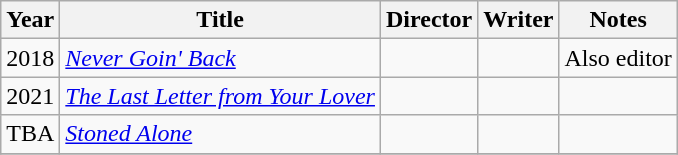<table class="wikitable">
<tr>
<th>Year</th>
<th>Title</th>
<th>Director</th>
<th>Writer</th>
<th>Notes</th>
</tr>
<tr>
<td>2018</td>
<td><em><a href='#'>Never Goin' Back</a></em></td>
<td></td>
<td></td>
<td>Also editor</td>
</tr>
<tr>
<td>2021</td>
<td><em><a href='#'>The Last Letter from Your Lover</a></em></td>
<td></td>
<td></td>
<td></td>
</tr>
<tr>
<td>TBA</td>
<td><em><a href='#'>Stoned Alone</a></em></td>
<td></td>
<td></td>
<td></td>
</tr>
<tr>
</tr>
</table>
